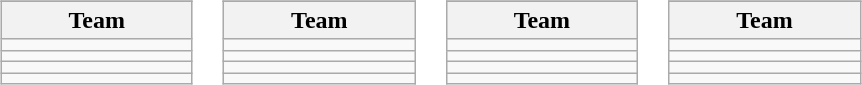<table>
<tr valign=top>
<td><br><table class="wikitable">
<tr>
</tr>
<tr>
<th width=120>Team</th>
</tr>
<tr>
<td></td>
</tr>
<tr>
<td></td>
</tr>
<tr>
<td></td>
</tr>
<tr>
<td></td>
</tr>
</table>
</td>
<td><br><table class="wikitable">
<tr>
</tr>
<tr>
<th width=120>Team</th>
</tr>
<tr>
<td></td>
</tr>
<tr>
<td></td>
</tr>
<tr>
<td></td>
</tr>
<tr>
<td></td>
</tr>
</table>
</td>
<td><br><table class="wikitable">
<tr>
</tr>
<tr>
<th width=120>Team</th>
</tr>
<tr>
<td></td>
</tr>
<tr>
<td></td>
</tr>
<tr>
<td></td>
</tr>
<tr>
<td></td>
</tr>
</table>
</td>
<td><br><table class="wikitable">
<tr>
</tr>
<tr>
<th width=120>Team</th>
</tr>
<tr>
<td></td>
</tr>
<tr>
<td></td>
</tr>
<tr>
<td></td>
</tr>
<tr>
<td></td>
</tr>
</table>
</td>
</tr>
</table>
